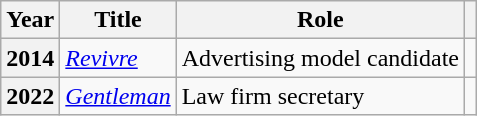<table class="wikitable plainrowheaders sortable">
<tr>
<th scope="col">Year</th>
<th scope="col">Title</th>
<th scope="col">Role</th>
<th scope="col" class="unsortable"></th>
</tr>
<tr>
<th scope="row">2014</th>
<td><em><a href='#'>Revivre</a></em></td>
<td>Advertising model candidate</td>
<td style="text-align:center"></td>
</tr>
<tr>
<th scope="row">2022</th>
<td><em><a href='#'>Gentleman</a></em></td>
<td>Law firm secretary</td>
<td style="text-align:center"></td>
</tr>
</table>
